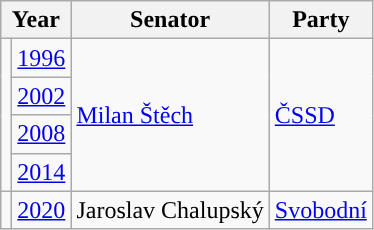<table class="wikitable">
<tr>
<th colspan="2">Year</th>
<th>Senator</th>
<th>Party</th>
</tr>
<tr>
<td rowspan="4" style="background-color:"></td>
<td><a href='#'>1996</a></td>
<td rowspan="4"><a href='#'>Milan Štěch</a></td>
<td rowspan="4"><a href='#'>ČSSD</a></td>
</tr>
<tr>
<td><a href='#'>2002</a></td>
</tr>
<tr>
<td><a href='#'>2008</a></td>
</tr>
<tr>
<td><a href='#'>2014</a></td>
</tr>
<tr>
<td style="background-color:"></td>
<td><a href='#'>2020</a></td>
<td>Jaroslav Chalupský</td>
<td><a href='#'>Svobodní</a></td>
</tr>
</table>
